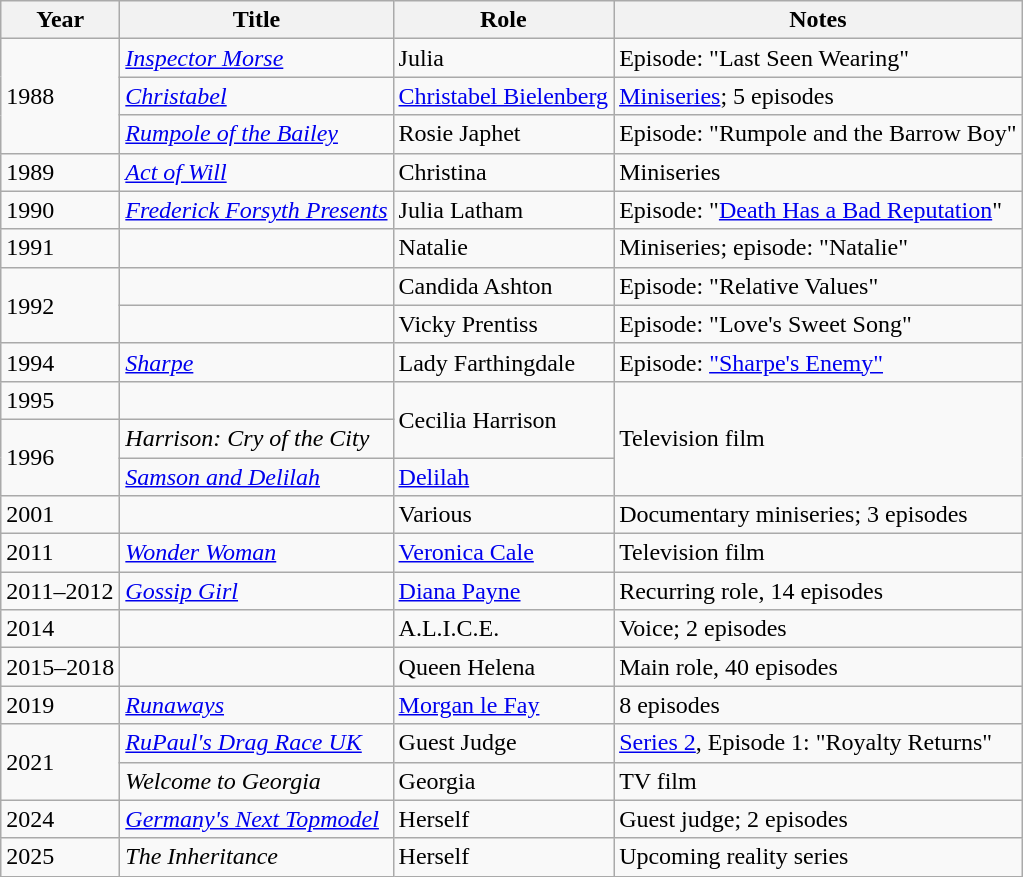<table class="wikitable sortable">
<tr>
<th>Year</th>
<th>Title</th>
<th>Role</th>
<th class="unsortable">Notes</th>
</tr>
<tr>
<td rowspan=3>1988</td>
<td><em><a href='#'>Inspector Morse</a></em></td>
<td>Julia</td>
<td>Episode: "Last Seen Wearing"</td>
</tr>
<tr>
<td><em><a href='#'>Christabel</a></em></td>
<td><a href='#'>Christabel Bielenberg</a></td>
<td><a href='#'>Miniseries</a>; 5 episodes</td>
</tr>
<tr>
<td><em><a href='#'>Rumpole of the Bailey</a></em></td>
<td>Rosie Japhet</td>
<td>Episode: "Rumpole and the Barrow Boy"</td>
</tr>
<tr>
<td>1989</td>
<td><em><a href='#'>Act of Will</a></em></td>
<td>Christina</td>
<td>Miniseries</td>
</tr>
<tr>
<td>1990</td>
<td><em><a href='#'>Frederick Forsyth Presents</a></em></td>
<td>Julia Latham</td>
<td>Episode: "<a href='#'>Death Has a Bad Reputation</a>"</td>
</tr>
<tr>
<td>1991</td>
<td><em></em></td>
<td>Natalie</td>
<td>Miniseries; episode: "Natalie"</td>
</tr>
<tr>
<td rowspan=2>1992</td>
<td><em></em></td>
<td>Candida Ashton</td>
<td>Episode: "Relative Values"</td>
</tr>
<tr>
<td><em></em></td>
<td>Vicky Prentiss</td>
<td>Episode: "Love's Sweet Song"</td>
</tr>
<tr>
<td>1994</td>
<td><em><a href='#'>Sharpe</a></em></td>
<td>Lady Farthingdale</td>
<td>Episode: <a href='#'>"Sharpe's Enemy"</a></td>
</tr>
<tr>
<td>1995</td>
<td><em></em></td>
<td rowspan=2>Cecilia Harrison</td>
<td rowspan=3>Television film</td>
</tr>
<tr>
<td rowspan=2>1996</td>
<td><em>Harrison: Cry of the City</em></td>
</tr>
<tr>
<td><em><a href='#'>Samson and Delilah</a></em></td>
<td><a href='#'>Delilah</a></td>
</tr>
<tr>
<td>2001</td>
<td><em></em></td>
<td>Various</td>
<td>Documentary miniseries; 3 episodes</td>
</tr>
<tr>
<td>2011</td>
<td><em><a href='#'>Wonder Woman</a></em></td>
<td><a href='#'>Veronica Cale</a></td>
<td>Television film</td>
</tr>
<tr>
<td>2011–2012</td>
<td><em><a href='#'>Gossip Girl</a></em></td>
<td><a href='#'>Diana Payne</a></td>
<td>Recurring role, 14 episodes</td>
</tr>
<tr>
<td>2014</td>
<td><em></em></td>
<td>A.L.I.C.E.</td>
<td>Voice; 2 episodes</td>
</tr>
<tr>
<td>2015–2018</td>
<td><em></em></td>
<td>Queen Helena</td>
<td>Main role, 40 episodes</td>
</tr>
<tr>
<td>2019</td>
<td><em><a href='#'>Runaways</a></em></td>
<td><a href='#'>Morgan le Fay</a></td>
<td>8 episodes</td>
</tr>
<tr>
<td rowspan="2">2021</td>
<td><em><a href='#'>RuPaul's Drag Race UK</a></em></td>
<td>Guest Judge</td>
<td><a href='#'>Series 2</a>, Episode 1: "Royalty Returns"</td>
</tr>
<tr>
<td><em>Welcome to Georgia</em></td>
<td>Georgia</td>
<td>TV film</td>
</tr>
<tr>
<td>2024</td>
<td><em><a href='#'>Germany's Next Topmodel</a></em></td>
<td>Herself</td>
<td>Guest judge; 2 episodes</td>
</tr>
<tr>
<td>2025</td>
<td><em>The Inheritance</em></td>
<td>Herself</td>
<td>Upcoming reality series</td>
</tr>
</table>
